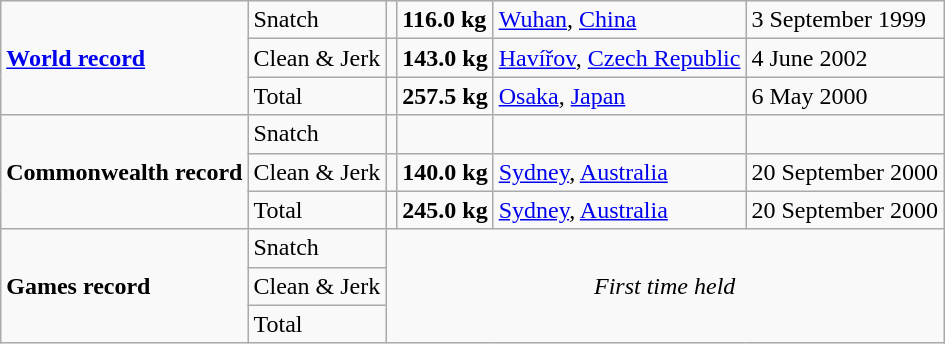<table class="wikitable">
<tr>
<td rowspan=3><strong><a href='#'>World record</a></strong></td>
<td>Snatch</td>
<td></td>
<td><strong>116.0 kg</strong></td>
<td><a href='#'>Wuhan</a>, <a href='#'>China</a></td>
<td>3 September 1999</td>
</tr>
<tr>
<td>Clean & Jerk</td>
<td></td>
<td><strong>143.0 kg</strong></td>
<td><a href='#'>Havířov</a>, <a href='#'>Czech Republic</a></td>
<td>4 June 2002</td>
</tr>
<tr>
<td>Total</td>
<td></td>
<td><strong>257.5 kg</strong></td>
<td><a href='#'>Osaka</a>, <a href='#'>Japan</a></td>
<td>6 May 2000</td>
</tr>
<tr>
<td rowspan=3><strong>Commonwealth record</strong></td>
<td>Snatch</td>
<td></td>
<td></td>
<td></td>
<td></td>
</tr>
<tr>
<td>Clean & Jerk</td>
<td></td>
<td><strong>140.0 kg</strong></td>
<td><a href='#'>Sydney</a>, <a href='#'>Australia</a></td>
<td>20 September 2000</td>
</tr>
<tr>
<td>Total</td>
<td></td>
<td><strong>245.0 kg</strong></td>
<td><a href='#'>Sydney</a>, <a href='#'>Australia</a></td>
<td>20 September 2000</td>
</tr>
<tr>
<td rowspan=3><strong>Games record</strong></td>
<td>Snatch</td>
<td rowspan=3 colspan=4 align=center><em>First time held</em></td>
</tr>
<tr>
<td>Clean & Jerk</td>
</tr>
<tr>
<td>Total</td>
</tr>
</table>
